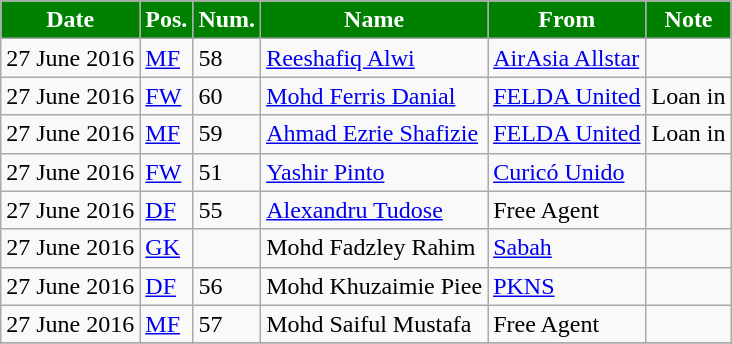<table class="wikitable sortable">
<tr>
<th style="background:Green; color:White;">Date</th>
<th style="background:Green; color:White;">Pos.</th>
<th style="background:Green; color:White;">Num.</th>
<th style="background:Green; color:White;">Name</th>
<th style="background:Green; color:White;">From</th>
<th style="background:Green; color:White;">Note</th>
</tr>
<tr>
<td>27 June 2016</td>
<td><a href='#'>MF</a></td>
<td>58</td>
<td> <a href='#'>Reeshafiq Alwi</a></td>
<td> <a href='#'>AirAsia Allstar</a></td>
<td></td>
</tr>
<tr>
<td>27 June 2016</td>
<td><a href='#'>FW</a></td>
<td>60</td>
<td> <a href='#'>Mohd Ferris Danial</a></td>
<td> <a href='#'>FELDA United</a></td>
<td>Loan in</td>
</tr>
<tr>
<td>27 June 2016</td>
<td><a href='#'>MF</a></td>
<td>59</td>
<td> <a href='#'>Ahmad Ezrie Shafizie</a></td>
<td> <a href='#'>FELDA United</a></td>
<td>Loan in</td>
</tr>
<tr>
<td>27 June 2016</td>
<td><a href='#'>FW</a></td>
<td>51</td>
<td> <a href='#'>Yashir Pinto</a></td>
<td> <a href='#'>Curicó Unido</a></td>
<td></td>
</tr>
<tr>
<td>27 June 2016</td>
<td><a href='#'>DF</a></td>
<td>55</td>
<td> <a href='#'>Alexandru Tudose</a></td>
<td>Free Agent</td>
<td></td>
</tr>
<tr>
<td>27 June 2016</td>
<td><a href='#'>GK</a></td>
<td></td>
<td> Mohd Fadzley Rahim</td>
<td> <a href='#'>Sabah</a></td>
<td></td>
</tr>
<tr>
<td>27 June 2016</td>
<td><a href='#'>DF</a></td>
<td>56</td>
<td> Mohd Khuzaimie Piee</td>
<td> <a href='#'>PKNS</a></td>
<td></td>
</tr>
<tr>
<td>27 June 2016</td>
<td><a href='#'>MF</a></td>
<td>57</td>
<td> Mohd Saiful Mustafa</td>
<td>Free Agent</td>
<td></td>
</tr>
<tr>
</tr>
</table>
